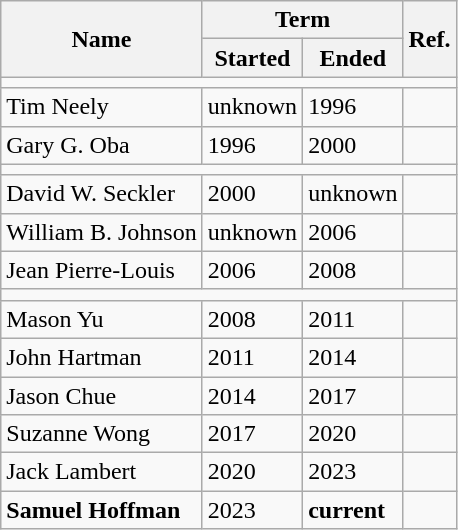<table class="wikitable sortable">
<tr>
<th rowspan="2">Name</th>
<th colspan="2">Term</th>
<th rowspan="2" class="unsortable">Ref.</th>
</tr>
<tr>
<th>Started</th>
<th>Ended</th>
</tr>
<tr>
<td colspan="4"></td>
</tr>
<tr>
<td>Tim Neely</td>
<td>unknown</td>
<td>1996</td>
<td></td>
</tr>
<tr>
<td>Gary G. Oba</td>
<td>1996</td>
<td>2000</td>
<td></td>
</tr>
<tr>
<td colspan="4"></td>
</tr>
<tr>
<td>David W. Seckler</td>
<td>2000</td>
<td>unknown</td>
<td></td>
</tr>
<tr>
<td>William B. Johnson</td>
<td>unknown</td>
<td>2006</td>
<td></td>
</tr>
<tr>
<td>Jean Pierre-Louis</td>
<td>2006</td>
<td>2008</td>
<td></td>
</tr>
<tr>
<td colspan="4"></td>
</tr>
<tr>
<td>Mason Yu</td>
<td>2008</td>
<td>2011</td>
<td></td>
</tr>
<tr>
<td>John Hartman</td>
<td>2011</td>
<td>2014</td>
<td></td>
</tr>
<tr>
<td>Jason Chue</td>
<td>2014</td>
<td>2017</td>
<td></td>
</tr>
<tr>
<td>Suzanne Wong</td>
<td>2017</td>
<td>2020</td>
<td></td>
</tr>
<tr>
<td>Jack Lambert</td>
<td>2020</td>
<td>2023</td>
<td></td>
</tr>
<tr>
<td><strong>Samuel Hoffman</strong></td>
<td>2023</td>
<td><strong>current</strong></td>
<td></td>
</tr>
</table>
